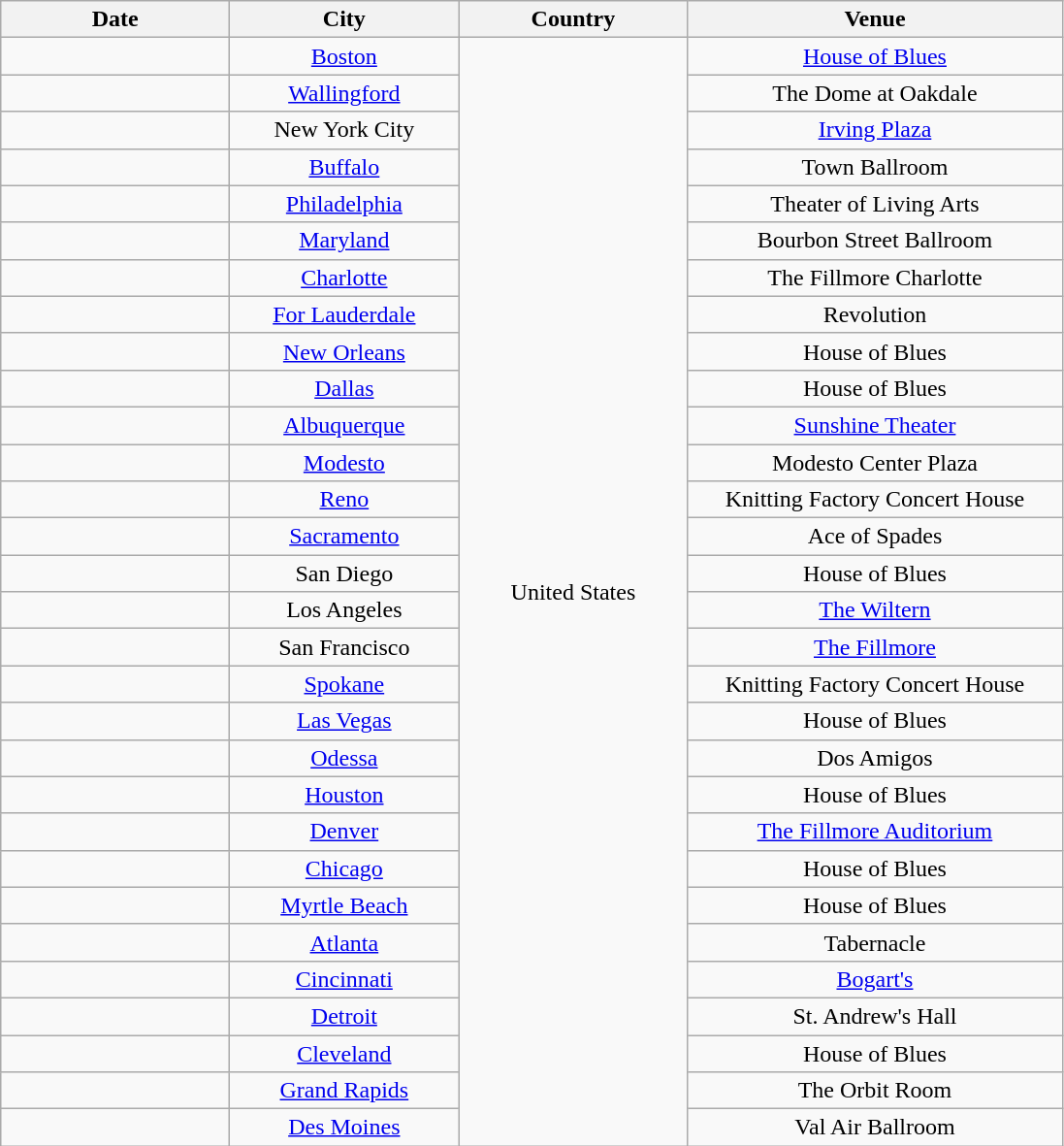<table class="wikitable" style="text-align:center;">
<tr>
<th width="150">Date</th>
<th width="150">City</th>
<th width="150">Country</th>
<th width="250">Venue</th>
</tr>
<tr>
<td></td>
<td><a href='#'>Boston</a></td>
<td rowspan="30">United States</td>
<td><a href='#'>House of Blues</a></td>
</tr>
<tr>
<td></td>
<td><a href='#'>Wallingford</a></td>
<td>The Dome at Oakdale</td>
</tr>
<tr>
<td></td>
<td>New York City</td>
<td><a href='#'>Irving Plaza</a></td>
</tr>
<tr>
<td></td>
<td><a href='#'>Buffalo</a></td>
<td>Town Ballroom</td>
</tr>
<tr>
<td></td>
<td><a href='#'>Philadelphia</a></td>
<td>Theater of Living Arts</td>
</tr>
<tr>
<td></td>
<td><a href='#'>Maryland</a></td>
<td>Bourbon Street Ballroom</td>
</tr>
<tr>
<td></td>
<td><a href='#'>Charlotte</a></td>
<td>The Fillmore Charlotte</td>
</tr>
<tr>
<td></td>
<td><a href='#'>For Lauderdale</a></td>
<td>Revolution</td>
</tr>
<tr>
<td></td>
<td><a href='#'>New Orleans</a></td>
<td>House of Blues</td>
</tr>
<tr>
<td></td>
<td><a href='#'>Dallas</a></td>
<td>House of Blues</td>
</tr>
<tr>
<td></td>
<td><a href='#'>Albuquerque</a></td>
<td><a href='#'>Sunshine Theater</a></td>
</tr>
<tr>
<td></td>
<td><a href='#'>Modesto</a></td>
<td>Modesto Center Plaza</td>
</tr>
<tr>
<td></td>
<td><a href='#'>Reno</a></td>
<td>Knitting Factory Concert House</td>
</tr>
<tr>
<td></td>
<td><a href='#'>Sacramento</a></td>
<td>Ace of Spades</td>
</tr>
<tr>
<td></td>
<td>San Diego</td>
<td>House of Blues</td>
</tr>
<tr>
<td></td>
<td>Los Angeles</td>
<td><a href='#'>The Wiltern</a></td>
</tr>
<tr>
<td></td>
<td>San Francisco</td>
<td><a href='#'>The Fillmore</a></td>
</tr>
<tr>
<td></td>
<td><a href='#'>Spokane</a></td>
<td>Knitting Factory Concert House</td>
</tr>
<tr>
<td></td>
<td><a href='#'>Las Vegas</a></td>
<td>House of Blues</td>
</tr>
<tr>
<td></td>
<td><a href='#'>Odessa</a></td>
<td>Dos Amigos</td>
</tr>
<tr>
<td></td>
<td><a href='#'>Houston</a></td>
<td>House of Blues</td>
</tr>
<tr>
<td></td>
<td><a href='#'>Denver</a></td>
<td><a href='#'>The Fillmore Auditorium</a></td>
</tr>
<tr>
<td></td>
<td><a href='#'>Chicago</a></td>
<td>House of Blues</td>
</tr>
<tr>
<td></td>
<td><a href='#'>Myrtle Beach</a></td>
<td>House of Blues</td>
</tr>
<tr>
<td></td>
<td><a href='#'>Atlanta</a></td>
<td>Tabernacle</td>
</tr>
<tr>
<td></td>
<td><a href='#'>Cincinnati</a></td>
<td><a href='#'>Bogart's</a></td>
</tr>
<tr>
<td></td>
<td><a href='#'>Detroit</a></td>
<td>St. Andrew's Hall</td>
</tr>
<tr>
<td></td>
<td><a href='#'>Cleveland</a></td>
<td>House of Blues</td>
</tr>
<tr>
<td></td>
<td><a href='#'>Grand Rapids</a></td>
<td>The Orbit Room</td>
</tr>
<tr>
<td></td>
<td><a href='#'>Des Moines</a></td>
<td>Val Air Ballroom</td>
</tr>
</table>
